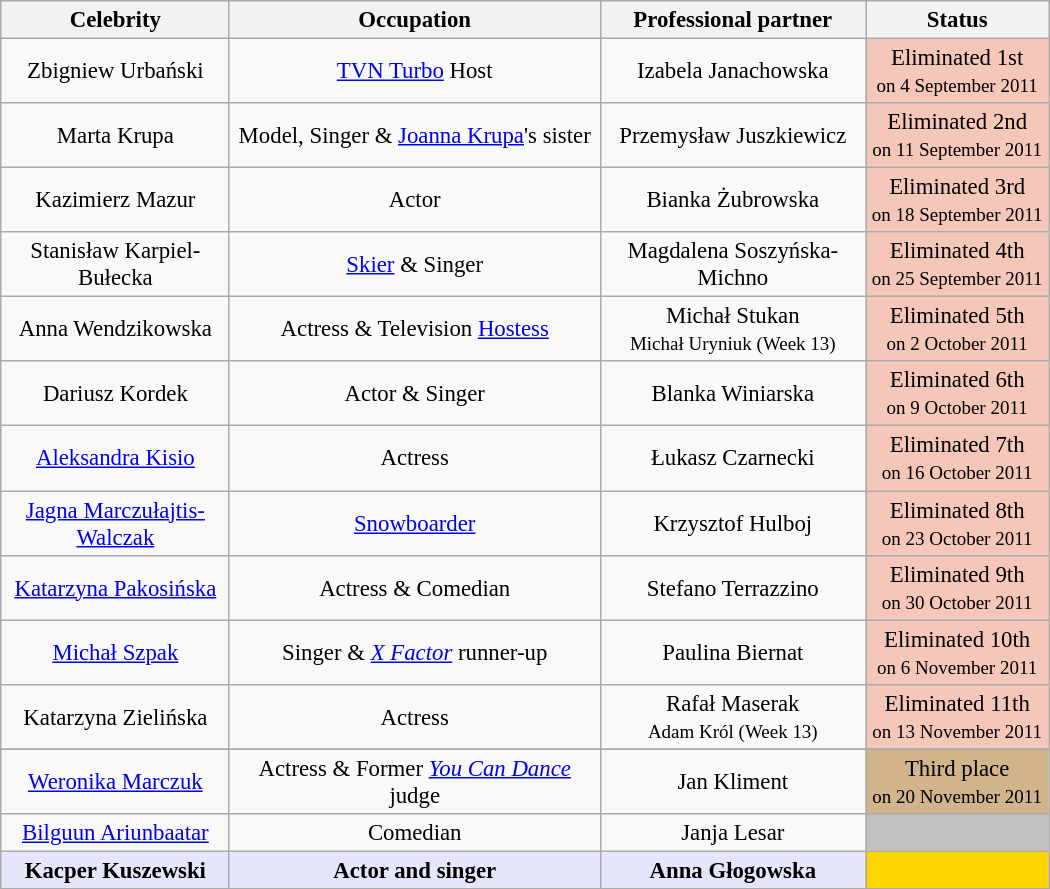<table class="wikitable"  style="margin:auto; text-align:center; font-size:95%;">
<tr>
<th style="width:145px;">Celebrity</th>
<th style="width:240px;">Occupation</th>
<th style="width:170px;">Professional partner</th>
<th style="width:115px;">Status</th>
</tr>
<tr>
<td>Zbigniew Urbański</td>
<td><a href='#'>TVN Turbo</a> Host</td>
<td>Izabela Janachowska</td>
<td bgcolor="#F4C7B8">Eliminated 1st<br><small>on 4 September 2011</small></td>
</tr>
<tr>
<td>Marta Krupa</td>
<td>Model, Singer & <a href='#'>Joanna Krupa</a>'s sister</td>
<td>Przemysław Juszkiewicz</td>
<td bgcolor="#F4C7B8">Eliminated 2nd<br><small>on 11 September 2011</small></td>
</tr>
<tr>
<td>Kazimierz Mazur</td>
<td>Actor</td>
<td>Bianka Żubrowska</td>
<td bgcolor="#F4C7B8">Eliminated 3rd<br><small>on 18 September 2011</small></td>
</tr>
<tr>
<td>Stanisław Karpiel-Bułecka</td>
<td><a href='#'>Skier</a> & Singer</td>
<td>Magdalena Soszyńska-Michno</td>
<td bgcolor="#F4C7B8">Eliminated 4th<br><small>on 25 September 2011</small></td>
</tr>
<tr>
<td>Anna Wendzikowska</td>
<td>Actress & Television <a href='#'>Hostess</a></td>
<td>Michał Stukan<br><small>Michał Uryniuk (Week 13)</small></td>
<td bgcolor="#F4C7B8">Eliminated 5th<br><small>on 2 October 2011</small></td>
</tr>
<tr>
<td>Dariusz Kordek</td>
<td>Actor & Singer</td>
<td>Blanka Winiarska</td>
<td bgcolor="#F4C7B8">Eliminated 6th<br><small>on 9 October 2011</small></td>
</tr>
<tr>
<td><a href='#'>Aleksandra Kisio</a></td>
<td>Actress</td>
<td>Łukasz Czarnecki</td>
<td bgcolor="#F4C7B8">Eliminated 7th<br><small>on 16 October 2011</small></td>
</tr>
<tr>
<td><a href='#'>Jagna Marczułajtis-Walczak</a></td>
<td><a href='#'>Snowboarder</a></td>
<td>Krzysztof Hulboj</td>
<td bgcolor="#F4C7B8">Eliminated 8th<br><small>on 23 October 2011</small></td>
</tr>
<tr>
<td><a href='#'>Katarzyna Pakosińska</a></td>
<td>Actress & Comedian</td>
<td>Stefano Terrazzino</td>
<td bgcolor="#F4C7B8">Eliminated 9th<br><small>on 30 October 2011</small></td>
</tr>
<tr>
<td><a href='#'>Michał Szpak</a></td>
<td>Singer & <em><a href='#'>X Factor</a></em> runner-up</td>
<td>Paulina Biernat</td>
<td bgcolor="#F4C7B8">Eliminated 10th<br><small>on 6 November 2011</small></td>
</tr>
<tr>
<td>Katarzyna Zielińska</td>
<td>Actress</td>
<td>Rafał Maserak<br><small>Adam Król (Week 13)</small></td>
<td bgcolor="#F4C7B8">Eliminated 11th<br><small>on 13 November 2011</small></td>
</tr>
<tr>
</tr>
<tr>
<td><a href='#'>Weronika Marczuk</a></td>
<td>Actress & Former <em><a href='#'>You Can Dance</a></em> judge</td>
<td>Jan Kliment</td>
<td bgcolor="tan">Third place<br><small>on 20 November 2011</small></td>
</tr>
<tr>
<td><a href='#'>Bilguun Ariunbaatar</a></td>
<td>Comedian</td>
<td>Janja Lesar</td>
<td bgcolor="silver"></td>
</tr>
<tr>
<td bgcolor="lavender"><strong>Kacper Kuszewski</strong></td>
<td bgcolor="lavender"><strong>Actor and singer</strong></td>
<td bgcolor="lavender"><strong>Anna Głogowska</strong></td>
<td bgcolor="gold"></td>
</tr>
<tr>
</tr>
</table>
